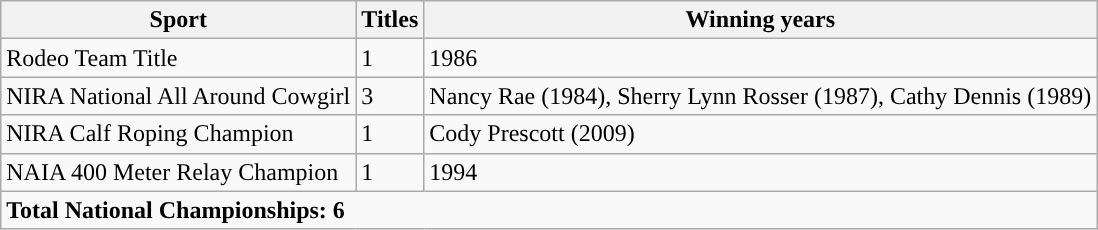<table class= wikitable>
<tr>
<th width=px>Sport</th>
<th width=px>Titles</th>
<th width=px>Winning years</th>
</tr>
<tr>
<td>Rodeo Team Title</td>
<td>1</td>
<td>1986</td>
</tr>
<tr>
<td>NIRA National All Around Cowgirl</td>
<td>3</td>
<td>Nancy Rae (1984), Sherry Lynn Rosser (1987), Cathy Dennis (1989)</td>
</tr>
<tr>
<td>NIRA Calf Roping Champion</td>
<td>1</td>
<td>Cody Prescott (2009)</td>
</tr>
<tr>
<td>NAIA 400 Meter Relay Champion</td>
<td>1</td>
<td>1994</td>
</tr>
<tr>
<td colspan="4"><strong>Total National Championships: 6</strong></td>
</tr>
</table>
